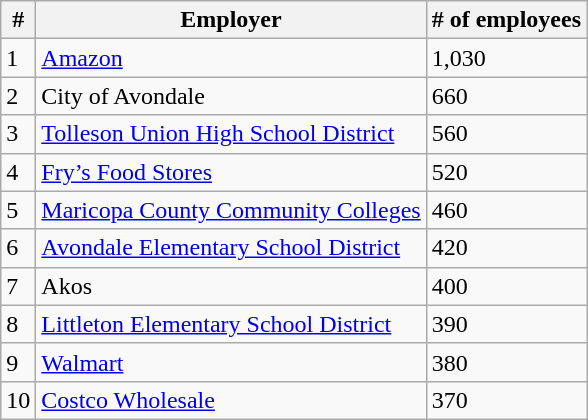<table class="wikitable">
<tr>
<th>#</th>
<th>Employer</th>
<th># of employees</th>
</tr>
<tr>
<td>1</td>
<td><a href='#'>Amazon</a></td>
<td>1,030</td>
</tr>
<tr>
<td>2</td>
<td>City of Avondale</td>
<td>660</td>
</tr>
<tr>
<td>3</td>
<td><a href='#'>Tolleson Union High School District</a></td>
<td>560</td>
</tr>
<tr>
<td>4</td>
<td><a href='#'>Fry’s Food Stores</a></td>
<td>520</td>
</tr>
<tr>
<td>5</td>
<td><a href='#'>Maricopa County Community Colleges</a></td>
<td>460</td>
</tr>
<tr>
<td>6</td>
<td><a href='#'>Avondale Elementary School District</a></td>
<td>420</td>
</tr>
<tr>
<td>7</td>
<td>Akos</td>
<td>400</td>
</tr>
<tr>
<td>8</td>
<td><a href='#'>Littleton Elementary School District</a></td>
<td>390</td>
</tr>
<tr>
<td>9</td>
<td><a href='#'>Walmart</a></td>
<td>380</td>
</tr>
<tr>
<td>10</td>
<td><a href='#'>Costco Wholesale</a></td>
<td>370</td>
</tr>
</table>
